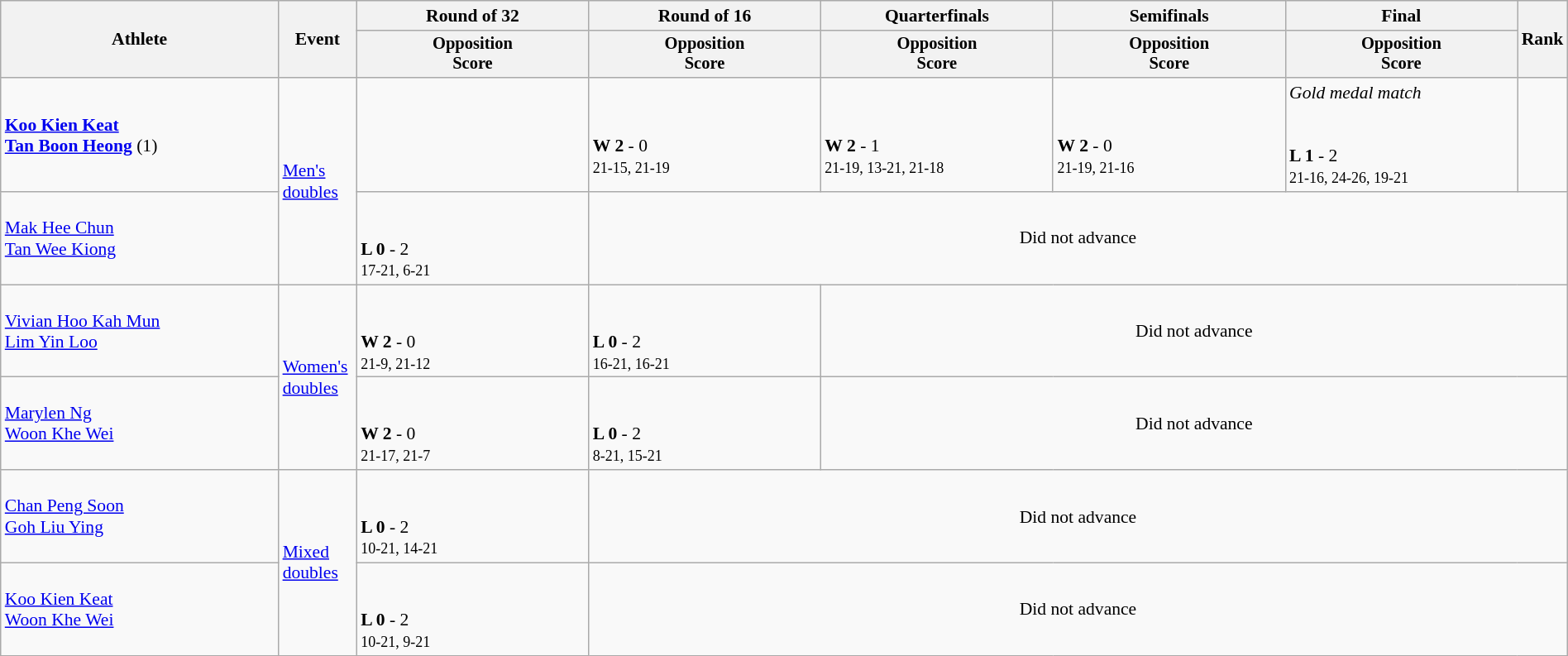<table class=wikitable width="100%" style="text-align:center; font-size:90%">
<tr>
<th rowspan=2 width="18%">Athlete</th>
<th rowspan=2 width="5%">Event</th>
<th width="15%">Round of 32</th>
<th width="15%">Round of 16</th>
<th width="15%">Quarterfinals</th>
<th width="15%">Semifinals</th>
<th width="15%">Final</th>
<th rowspan=2>Rank</th>
</tr>
<tr style="font-size:95%">
<th>Opposition<br>Score</th>
<th>Opposition<br>Score</th>
<th>Opposition<br>Score</th>
<th>Opposition<br>Score</th>
<th>Opposition<br>Score</th>
</tr>
<tr>
<td align=left><strong><a href='#'>Koo Kien Keat</a><br><a href='#'>Tan Boon Heong</a></strong> (1)</td>
<td align=left rowspan=2><a href='#'>Men's doubles</a></td>
<td></td>
<td align=left><br><br><strong>W 2</strong> - 0<br><small>21-15, 21-19</small></td>
<td align=left><br><br><strong>W 2</strong> - 1<br><small>21-19, 13-21, 21-18</small></td>
<td align=left><br><br><strong>W 2</strong> - 0<br><small>21-19, 21-16</small></td>
<td align=left><em>Gold medal match</em><br><br><br><strong>L 1</strong> - 2<br><small>21-16, 24-26, 19-21</small></td>
<td></td>
</tr>
<tr>
<td align=left><a href='#'>Mak Hee Chun</a><br><a href='#'>Tan Wee Kiong</a></td>
<td align=left><br><br><strong>L 0</strong> - 2<br><small>17-21, 6-21</small></td>
<td colspan=5>Did not advance</td>
</tr>
<tr>
<td align=left><a href='#'>Vivian Hoo Kah Mun</a><br><a href='#'>Lim Yin Loo</a></td>
<td align=left rowspan=2><a href='#'>Women's doubles</a></td>
<td align=left><br><br><strong>W 2</strong> - 0<br><small>21-9, 21-12</small></td>
<td align=left><br><br><strong>L 0</strong> - 2<br><small>16-21, 16-21</small></td>
<td colspan=4>Did not advance</td>
</tr>
<tr>
<td align=left><a href='#'>Marylen Ng</a><br><a href='#'>Woon Khe Wei</a></td>
<td align=left><br><br><strong>W 2</strong> - 0<br><small>21-17, 21-7</small></td>
<td align=left><br><br><strong>L 0</strong> - 2<br><small>8-21, 15-21</small></td>
<td colspan=4>Did not advance</td>
</tr>
<tr>
<td align=left><a href='#'>Chan Peng Soon</a><br><a href='#'>Goh Liu Ying</a></td>
<td align=left rowspan=2><a href='#'>Mixed doubles</a></td>
<td align=left><br><br><strong>L 0</strong> - 2<br><small>10-21, 14-21</small></td>
<td colspan=5>Did not advance</td>
</tr>
<tr>
<td align=left><a href='#'>Koo Kien Keat</a><br><a href='#'>Woon Khe Wei</a></td>
<td align=left><br><br><strong>L 0</strong> - 2<br><small>10-21, 9-21</small></td>
<td colspan=5>Did not advance</td>
</tr>
</table>
